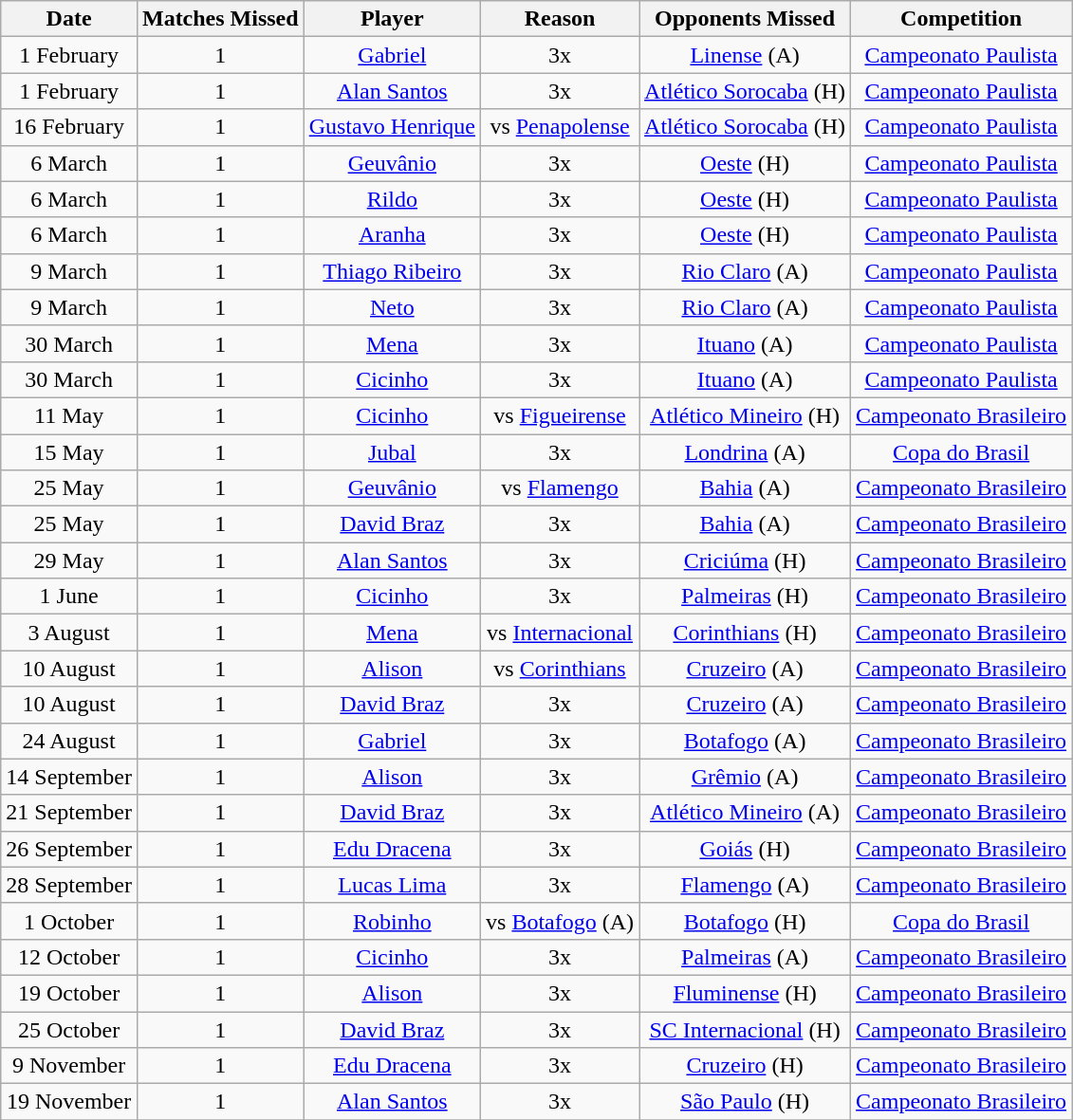<table class="wikitable" style="text-align: center">
<tr>
<th>Date</th>
<th>Matches Missed</th>
<th>Player</th>
<th>Reason</th>
<th>Opponents Missed</th>
<th>Competition</th>
</tr>
<tr>
<td>1 February</td>
<td>1</td>
<td><a href='#'>Gabriel</a></td>
<td>3x </td>
<td><a href='#'>Linense</a> (A)</td>
<td><a href='#'>Campeonato Paulista</a></td>
</tr>
<tr>
<td>1 February</td>
<td>1</td>
<td><a href='#'>Alan Santos</a></td>
<td>3x </td>
<td><a href='#'>Atlético Sorocaba</a> (H)</td>
<td><a href='#'>Campeonato Paulista</a></td>
</tr>
<tr>
<td>16 February</td>
<td>1</td>
<td><a href='#'>Gustavo Henrique</a></td>
<td> vs <a href='#'>Penapolense</a></td>
<td><a href='#'>Atlético Sorocaba</a> (H)</td>
<td><a href='#'>Campeonato Paulista</a></td>
</tr>
<tr>
<td>6 March</td>
<td>1</td>
<td><a href='#'>Geuvânio</a></td>
<td>3x </td>
<td><a href='#'>Oeste</a> (H)</td>
<td><a href='#'>Campeonato Paulista</a></td>
</tr>
<tr>
<td>6 March</td>
<td>1</td>
<td><a href='#'>Rildo</a></td>
<td>3x </td>
<td><a href='#'>Oeste</a> (H)</td>
<td><a href='#'>Campeonato Paulista</a></td>
</tr>
<tr>
<td>6 March</td>
<td>1</td>
<td><a href='#'>Aranha</a></td>
<td>3x </td>
<td><a href='#'>Oeste</a> (H)</td>
<td><a href='#'>Campeonato Paulista</a></td>
</tr>
<tr>
<td>9 March</td>
<td>1</td>
<td><a href='#'>Thiago Ribeiro</a></td>
<td>3x </td>
<td><a href='#'>Rio Claro</a> (A)</td>
<td><a href='#'>Campeonato Paulista</a></td>
</tr>
<tr>
<td>9 March</td>
<td>1</td>
<td><a href='#'>Neto</a></td>
<td>3x </td>
<td><a href='#'>Rio Claro</a> (A)</td>
<td><a href='#'>Campeonato Paulista</a></td>
</tr>
<tr>
<td>30 March</td>
<td>1</td>
<td><a href='#'>Mena</a></td>
<td>3x </td>
<td><a href='#'>Ituano</a> (A)</td>
<td><a href='#'>Campeonato Paulista</a></td>
</tr>
<tr>
<td>30 March</td>
<td>1</td>
<td><a href='#'>Cicinho</a></td>
<td>3x </td>
<td><a href='#'>Ituano</a> (A)</td>
<td><a href='#'>Campeonato Paulista</a></td>
</tr>
<tr>
<td>11 May</td>
<td>1</td>
<td><a href='#'>Cicinho</a></td>
<td> vs <a href='#'>Figueirense</a></td>
<td><a href='#'>Atlético Mineiro</a> (H)</td>
<td><a href='#'>Campeonato Brasileiro</a></td>
</tr>
<tr>
<td>15 May</td>
<td>1</td>
<td><a href='#'>Jubal</a></td>
<td>3x </td>
<td><a href='#'>Londrina</a> (A)</td>
<td><a href='#'>Copa do Brasil</a></td>
</tr>
<tr>
<td>25 May</td>
<td>1</td>
<td><a href='#'>Geuvânio</a></td>
<td> vs <a href='#'>Flamengo</a></td>
<td><a href='#'>Bahia</a> (A)</td>
<td><a href='#'>Campeonato Brasileiro</a></td>
</tr>
<tr>
<td>25 May</td>
<td>1</td>
<td><a href='#'>David Braz</a></td>
<td>3x </td>
<td><a href='#'>Bahia</a> (A)</td>
<td><a href='#'>Campeonato Brasileiro</a></td>
</tr>
<tr>
<td>29 May</td>
<td>1</td>
<td><a href='#'>Alan Santos</a></td>
<td>3x </td>
<td><a href='#'>Criciúma</a> (H)</td>
<td><a href='#'>Campeonato Brasileiro</a></td>
</tr>
<tr>
<td>1 June</td>
<td>1</td>
<td><a href='#'>Cicinho</a></td>
<td>3x </td>
<td><a href='#'>Palmeiras</a> (H)</td>
<td><a href='#'>Campeonato Brasileiro</a></td>
</tr>
<tr>
<td>3 August</td>
<td>1</td>
<td><a href='#'>Mena</a></td>
<td> vs <a href='#'>Internacional</a></td>
<td><a href='#'>Corinthians</a> (H)</td>
<td><a href='#'>Campeonato Brasileiro</a></td>
</tr>
<tr>
<td>10 August</td>
<td>1</td>
<td><a href='#'>Alison</a></td>
<td> vs <a href='#'>Corinthians</a></td>
<td><a href='#'>Cruzeiro</a> (A)</td>
<td><a href='#'>Campeonato Brasileiro</a></td>
</tr>
<tr>
<td>10 August</td>
<td>1</td>
<td><a href='#'>David Braz</a></td>
<td>3x </td>
<td><a href='#'>Cruzeiro</a> (A)</td>
<td><a href='#'>Campeonato Brasileiro</a></td>
</tr>
<tr>
<td>24 August</td>
<td>1</td>
<td><a href='#'>Gabriel</a></td>
<td>3x </td>
<td><a href='#'>Botafogo</a> (A)</td>
<td><a href='#'>Campeonato Brasileiro</a></td>
</tr>
<tr>
<td>14 September</td>
<td>1</td>
<td><a href='#'>Alison</a></td>
<td>3x </td>
<td><a href='#'>Grêmio</a> (A)</td>
<td><a href='#'>Campeonato Brasileiro</a></td>
</tr>
<tr>
<td>21 September</td>
<td>1</td>
<td><a href='#'>David Braz</a></td>
<td>3x </td>
<td><a href='#'>Atlético Mineiro</a> (A)</td>
<td><a href='#'>Campeonato Brasileiro</a></td>
</tr>
<tr>
<td>26 September</td>
<td>1</td>
<td><a href='#'>Edu Dracena</a></td>
<td>3x </td>
<td><a href='#'>Goiás</a> (H)</td>
<td><a href='#'>Campeonato Brasileiro</a></td>
</tr>
<tr>
<td>28 September</td>
<td>1</td>
<td><a href='#'>Lucas Lima</a></td>
<td>3x </td>
<td><a href='#'>Flamengo</a> (A)</td>
<td><a href='#'>Campeonato Brasileiro</a></td>
</tr>
<tr>
<td>1 October</td>
<td>1</td>
<td><a href='#'>Robinho</a></td>
<td> vs <a href='#'>Botafogo</a> (A)</td>
<td><a href='#'>Botafogo</a> (H)</td>
<td><a href='#'>Copa do Brasil</a></td>
</tr>
<tr>
<td>12 October</td>
<td>1</td>
<td><a href='#'>Cicinho</a></td>
<td>3x </td>
<td><a href='#'>Palmeiras</a> (A)</td>
<td><a href='#'>Campeonato Brasileiro</a></td>
</tr>
<tr>
<td>19 October</td>
<td>1</td>
<td><a href='#'>Alison</a></td>
<td>3x </td>
<td><a href='#'>Fluminense</a> (H)</td>
<td><a href='#'>Campeonato Brasileiro</a></td>
</tr>
<tr>
<td>25 October</td>
<td>1</td>
<td><a href='#'>David Braz</a></td>
<td>3x </td>
<td><a href='#'>SC Internacional</a> (H)</td>
<td><a href='#'>Campeonato Brasileiro</a></td>
</tr>
<tr>
<td>9 November</td>
<td>1</td>
<td><a href='#'>Edu Dracena</a></td>
<td>3x </td>
<td><a href='#'>Cruzeiro</a> (H)</td>
<td><a href='#'>Campeonato Brasileiro</a></td>
</tr>
<tr>
<td>19 November</td>
<td>1</td>
<td><a href='#'>Alan Santos</a></td>
<td>3x </td>
<td><a href='#'>São Paulo</a> (H)</td>
<td><a href='#'>Campeonato Brasileiro</a></td>
</tr>
<tr>
</tr>
</table>
